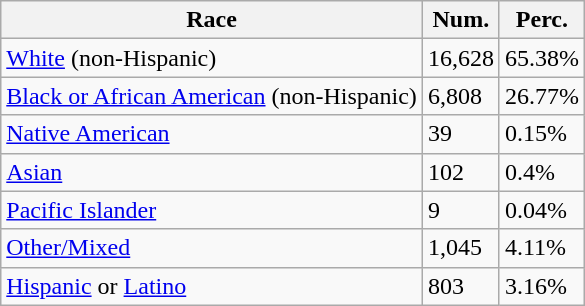<table class="wikitable">
<tr>
<th>Race</th>
<th>Num.</th>
<th>Perc.</th>
</tr>
<tr>
<td><a href='#'>White</a> (non-Hispanic)</td>
<td>16,628</td>
<td>65.38%</td>
</tr>
<tr>
<td><a href='#'>Black or African American</a> (non-Hispanic)</td>
<td>6,808</td>
<td>26.77%</td>
</tr>
<tr>
<td><a href='#'>Native American</a></td>
<td>39</td>
<td>0.15%</td>
</tr>
<tr>
<td><a href='#'>Asian</a></td>
<td>102</td>
<td>0.4%</td>
</tr>
<tr>
<td><a href='#'>Pacific Islander</a></td>
<td>9</td>
<td>0.04%</td>
</tr>
<tr>
<td><a href='#'>Other/Mixed</a></td>
<td>1,045</td>
<td>4.11%</td>
</tr>
<tr>
<td><a href='#'>Hispanic</a> or <a href='#'>Latino</a></td>
<td>803</td>
<td>3.16%</td>
</tr>
</table>
